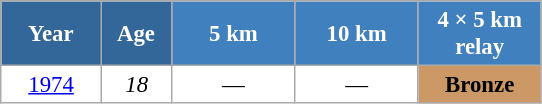<table class="wikitable" style="font-size:95%; text-align:center; border:grey solid 1px; border-collapse:collapse; background:#ffffff;">
<tr>
<th style="background-color:#369; color:white; width:60px;"> Year </th>
<th style="background-color:#369; color:white; width:40px;"> Age </th>
<th style="background-color:#4180be; color:white; width:75px;"> 5 km </th>
<th style="background-color:#4180be; color:white; width:75px;"> 10 km </th>
<th style="background-color:#4180be; color:white; width:75px;"> 4 × 5 km <br> relay </th>
</tr>
<tr>
<td><a href='#'>1974</a></td>
<td><em>18</em></td>
<td>—</td>
<td>—</td>
<td bgcolor="cc9966"><strong>Bronze</strong></td>
</tr>
</table>
